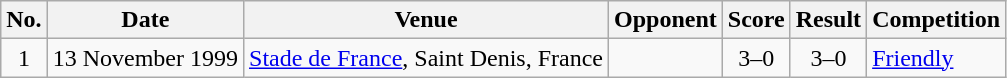<table class="wikitable sortable">
<tr>
<th scope="col">No.</th>
<th scope="col">Date</th>
<th scope="col">Venue</th>
<th scope="col">Opponent</th>
<th scope="col">Score</th>
<th scope="col">Result</th>
<th scope="col">Competition</th>
</tr>
<tr>
<td align="center">1</td>
<td>13 November 1999</td>
<td><a href='#'>Stade de France</a>, Saint Denis, France</td>
<td></td>
<td align="center">3–0</td>
<td align="center">3–0</td>
<td><a href='#'>Friendly</a></td>
</tr>
</table>
